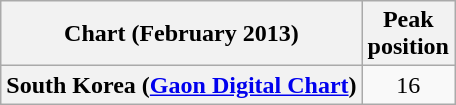<table class="wikitable plainrowheaders" style="text-align:center">
<tr>
<th>Chart (February 2013)</th>
<th>Peak<br>position</th>
</tr>
<tr>
<th scope="row">South Korea (<a href='#'>Gaon Digital Chart</a>)</th>
<td>16</td>
</tr>
</table>
